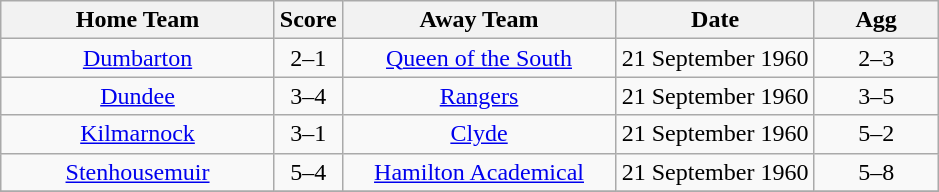<table class="wikitable" style="text-align:center;">
<tr>
<th width=175>Home Team</th>
<th width=20>Score</th>
<th width=175>Away Team</th>
<th width= 125>Date</th>
<th width= 75>Agg</th>
</tr>
<tr>
<td><a href='#'>Dumbarton</a></td>
<td>2–1</td>
<td><a href='#'>Queen of the South</a></td>
<td>21 September 1960</td>
<td>2–3</td>
</tr>
<tr>
<td><a href='#'>Dundee</a></td>
<td>3–4</td>
<td><a href='#'>Rangers</a></td>
<td>21 September 1960</td>
<td>3–5</td>
</tr>
<tr>
<td><a href='#'>Kilmarnock</a></td>
<td>3–1</td>
<td><a href='#'>Clyde</a></td>
<td>21 September 1960</td>
<td>5–2</td>
</tr>
<tr>
<td><a href='#'>Stenhousemuir</a></td>
<td>5–4</td>
<td><a href='#'>Hamilton Academical</a></td>
<td>21 September 1960</td>
<td>5–8</td>
</tr>
<tr>
</tr>
</table>
